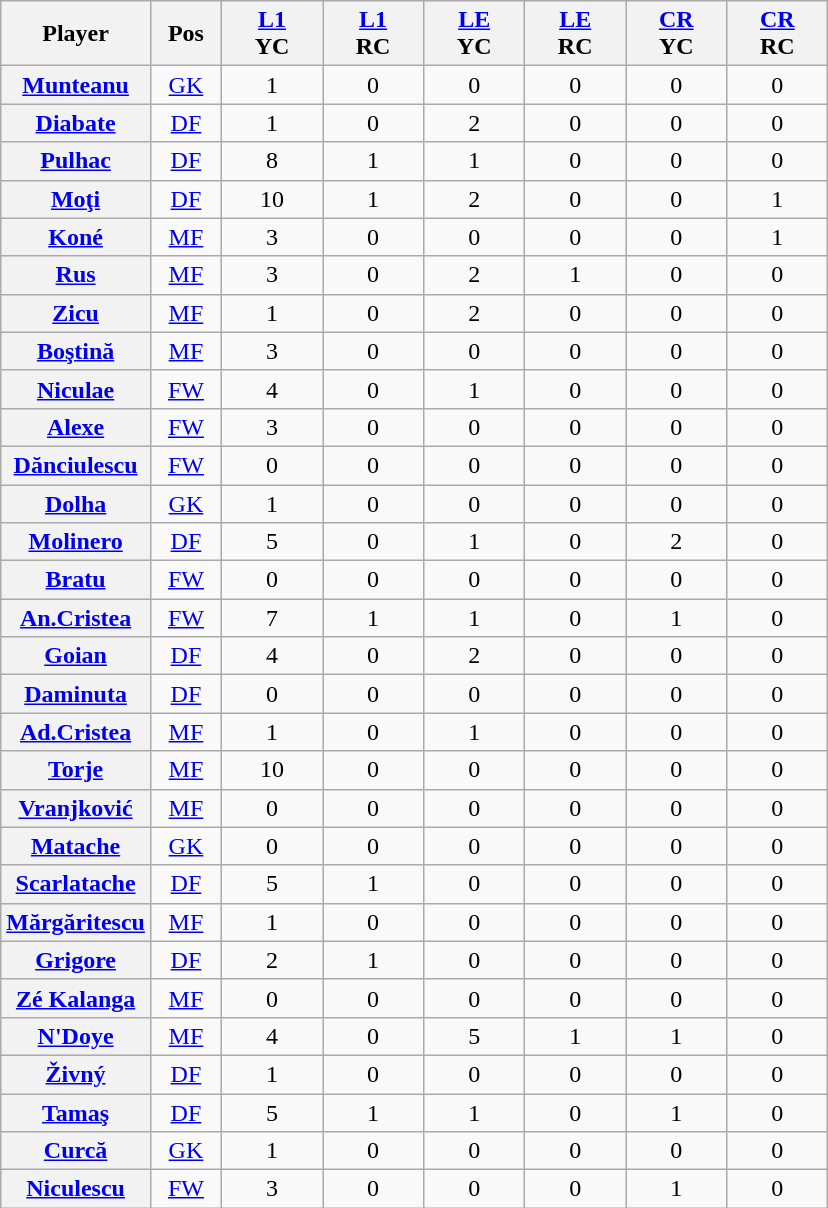<table class="wikitable sortable" style="text-align:center">
<tr>
<th>Player</th>
<th width="40">Pos</th>
<th width="60"><a href='#'>L1</a><br> YC</th>
<th width="60"><a href='#'>L1</a><br> RC</th>
<th width="60"><a href='#'>LE</a><br> YC</th>
<th width="60"><a href='#'>LE</a><br> RC</th>
<th width="60"><a href='#'>CR</a><br> YC</th>
<th width="60"><a href='#'>CR</a><br> RC</th>
</tr>
<tr>
<th><a href='#'>Munteanu</a></th>
<td><a href='#'>GK</a></td>
<td>1</td>
<td>0</td>
<td>0</td>
<td>0</td>
<td>0</td>
<td>0</td>
</tr>
<tr>
<th><a href='#'>Diabate</a></th>
<td><a href='#'>DF</a></td>
<td>1</td>
<td>0</td>
<td>2</td>
<td>0</td>
<td>0</td>
<td>0</td>
</tr>
<tr>
<th><a href='#'>Pulhac</a></th>
<td><a href='#'>DF</a></td>
<td>8</td>
<td>1</td>
<td>1</td>
<td>0</td>
<td>0</td>
<td>0</td>
</tr>
<tr>
<th><a href='#'>Moţi</a></th>
<td><a href='#'>DF</a></td>
<td>10</td>
<td>1</td>
<td>2</td>
<td>0</td>
<td>0</td>
<td>1</td>
</tr>
<tr>
<th><a href='#'>Koné</a></th>
<td><a href='#'>MF</a></td>
<td>3</td>
<td>0</td>
<td>0</td>
<td>0</td>
<td>0</td>
<td>1</td>
</tr>
<tr>
<th><a href='#'>Rus</a></th>
<td><a href='#'>MF</a></td>
<td>3</td>
<td>0</td>
<td>2</td>
<td>1</td>
<td>0</td>
<td>0</td>
</tr>
<tr>
<th><a href='#'>Zicu</a></th>
<td><a href='#'>MF</a></td>
<td>1</td>
<td>0</td>
<td>2</td>
<td>0</td>
<td>0</td>
<td>0</td>
</tr>
<tr>
<th><a href='#'>Boştină</a></th>
<td><a href='#'>MF</a></td>
<td>3</td>
<td>0</td>
<td>0</td>
<td>0</td>
<td>0</td>
<td>0</td>
</tr>
<tr>
<th><a href='#'>Niculae</a></th>
<td><a href='#'>FW</a></td>
<td>4</td>
<td>0</td>
<td>1</td>
<td>0</td>
<td>0</td>
<td>0</td>
</tr>
<tr>
<th><a href='#'>Alexe</a></th>
<td><a href='#'>FW</a></td>
<td>3</td>
<td>0</td>
<td>0</td>
<td>0</td>
<td>0</td>
<td>0</td>
</tr>
<tr>
<th><a href='#'>Dănciulescu</a></th>
<td><a href='#'>FW</a></td>
<td>0</td>
<td>0</td>
<td>0</td>
<td>0</td>
<td>0</td>
<td>0</td>
</tr>
<tr>
<th><a href='#'>Dolha</a></th>
<td><a href='#'>GK</a></td>
<td>1</td>
<td>0</td>
<td>0</td>
<td>0</td>
<td>0</td>
<td>0</td>
</tr>
<tr>
<th><a href='#'>Molinero</a></th>
<td><a href='#'>DF</a></td>
<td>5</td>
<td>0</td>
<td>1</td>
<td>0</td>
<td>2</td>
<td>0</td>
</tr>
<tr>
<th><a href='#'>Bratu</a></th>
<td><a href='#'>FW</a></td>
<td>0</td>
<td>0</td>
<td>0</td>
<td>0</td>
<td>0</td>
<td>0</td>
</tr>
<tr>
<th><a href='#'>An.Cristea</a></th>
<td><a href='#'>FW</a></td>
<td>7</td>
<td>1</td>
<td>1</td>
<td>0</td>
<td>1</td>
<td>0</td>
</tr>
<tr>
<th><a href='#'>Goian</a></th>
<td><a href='#'>DF</a></td>
<td>4</td>
<td>0</td>
<td>2</td>
<td>0</td>
<td>0</td>
<td>0</td>
</tr>
<tr>
<th><a href='#'>Daminuta</a></th>
<td><a href='#'>DF</a></td>
<td>0</td>
<td>0</td>
<td>0</td>
<td>0</td>
<td>0</td>
<td>0</td>
</tr>
<tr>
<th><a href='#'>Ad.Cristea</a></th>
<td><a href='#'>MF</a></td>
<td>1</td>
<td>0</td>
<td>1</td>
<td>0</td>
<td>0</td>
<td>0</td>
</tr>
<tr>
<th><a href='#'>Torje</a></th>
<td><a href='#'>MF</a></td>
<td>10</td>
<td>0</td>
<td>0</td>
<td>0</td>
<td>0</td>
<td>0</td>
</tr>
<tr>
<th><a href='#'>Vranjković</a></th>
<td><a href='#'>MF</a></td>
<td>0</td>
<td>0</td>
<td>0</td>
<td>0</td>
<td>0</td>
<td>0</td>
</tr>
<tr>
<th><a href='#'>Matache</a></th>
<td><a href='#'>GK</a></td>
<td>0</td>
<td>0</td>
<td>0</td>
<td>0</td>
<td>0</td>
<td>0</td>
</tr>
<tr>
<th><a href='#'>Scarlatache</a></th>
<td><a href='#'>DF</a></td>
<td>5</td>
<td>1</td>
<td>0</td>
<td>0</td>
<td>0</td>
<td>0</td>
</tr>
<tr>
<th><a href='#'>Mărgăritescu</a></th>
<td><a href='#'>MF</a></td>
<td>1</td>
<td>0</td>
<td>0</td>
<td>0</td>
<td>0</td>
<td>0</td>
</tr>
<tr>
<th><a href='#'>Grigore</a></th>
<td><a href='#'>DF</a></td>
<td>2</td>
<td>1</td>
<td>0</td>
<td>0</td>
<td>0</td>
<td>0</td>
</tr>
<tr>
<th><a href='#'>Zé Kalanga</a></th>
<td><a href='#'>MF</a></td>
<td>0</td>
<td>0</td>
<td>0</td>
<td>0</td>
<td>0</td>
<td>0</td>
</tr>
<tr>
<th><a href='#'>N'Doye</a></th>
<td><a href='#'>MF</a></td>
<td>4</td>
<td>0</td>
<td>5</td>
<td>1</td>
<td>1</td>
<td>0</td>
</tr>
<tr>
<th><a href='#'>Živný</a></th>
<td><a href='#'>DF</a></td>
<td>1</td>
<td>0</td>
<td>0</td>
<td>0</td>
<td>0</td>
<td>0</td>
</tr>
<tr>
<th><a href='#'>Tamaş</a></th>
<td><a href='#'>DF</a></td>
<td>5</td>
<td>1</td>
<td>1</td>
<td>0</td>
<td>1</td>
<td>0</td>
</tr>
<tr>
<th><a href='#'>Curcă</a></th>
<td><a href='#'>GK</a></td>
<td>1</td>
<td>0</td>
<td>0</td>
<td>0</td>
<td>0</td>
<td>0</td>
</tr>
<tr>
<th><a href='#'>Niculescu</a></th>
<td><a href='#'>FW</a></td>
<td>3</td>
<td>0</td>
<td>0</td>
<td>0</td>
<td>1</td>
<td>0</td>
</tr>
</table>
